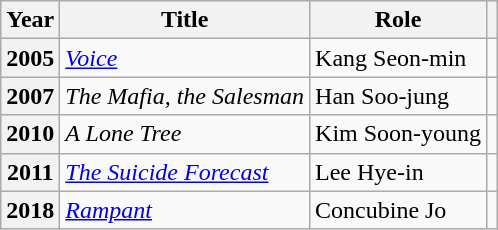<table class="wikitable plainrowheaders sortable">
<tr>
<th scope="col">Year</th>
<th scope="col">Title</th>
<th scope="col">Role</th>
<th scope="col" class="unsortable"></th>
</tr>
<tr>
<th scope="row">2005</th>
<td><em><a href='#'>Voice</a></em></td>
<td>Kang Seon-min</td>
<td style="text-align:center"></td>
</tr>
<tr>
<th scope="row">2007</th>
<td><em>The Mafia, the Salesman</em></td>
<td>Han Soo-jung</td>
<td style="text-align:center"></td>
</tr>
<tr>
<th scope="row">2010</th>
<td><em>A Lone Tree</em></td>
<td>Kim Soon-young</td>
<td style="text-align:center"></td>
</tr>
<tr>
<th scope="row">2011</th>
<td><em><a href='#'>The Suicide Forecast</a></em></td>
<td>Lee Hye-in</td>
<td style="text-align:center"></td>
</tr>
<tr>
<th scope="row">2018</th>
<td><em><a href='#'>Rampant</a></em></td>
<td>Concubine Jo</td>
<td style="text-align:center"></td>
</tr>
</table>
